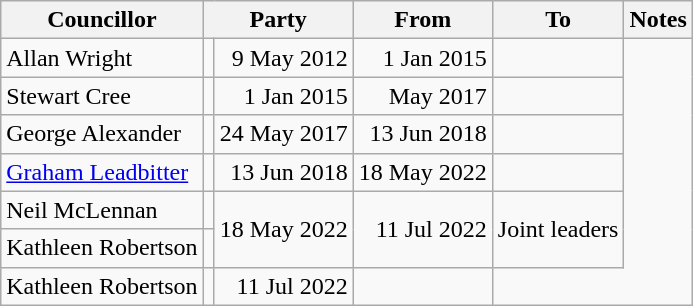<table class=wikitable>
<tr>
<th>Councillor</th>
<th colspan=2>Party</th>
<th>From</th>
<th>To</th>
<th>Notes</th>
</tr>
<tr>
<td>Allan Wright</td>
<td></td>
<td align=right>9 May 2012</td>
<td align=right>1 Jan 2015</td>
<td></td>
</tr>
<tr>
<td>Stewart Cree</td>
<td></td>
<td align=right>1 Jan 2015</td>
<td align=right>May 2017</td>
<td></td>
</tr>
<tr>
<td>George Alexander</td>
<td></td>
<td align=right>24 May 2017</td>
<td align=right>13 Jun 2018</td>
<td></td>
</tr>
<tr>
<td><a href='#'>Graham Leadbitter</a></td>
<td></td>
<td align=right>13 Jun 2018</td>
<td align=right>18 May 2022</td>
<td></td>
</tr>
<tr>
<td>Neil McLennan</td>
<td></td>
<td rowspan=2 align=right>18 May 2022</td>
<td rowspan=2 align=right>11 Jul 2022</td>
<td rowspan=2 align=left>Joint leaders</td>
</tr>
<tr>
<td>Kathleen Robertson</td>
<td></td>
</tr>
<tr>
<td>Kathleen Robertson</td>
<td></td>
<td align=right>11 Jul 2022</td>
<td align=right></td>
</tr>
</table>
